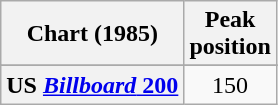<table class="wikitable sortable plainrowheaders" style="text-align:center">
<tr>
<th scope="col">Chart (1985)</th>
<th scope="col">Peak<br>position</th>
</tr>
<tr>
</tr>
<tr>
</tr>
<tr>
<th scope="row">US <a href='#'><em>Billboard</em> 200</a></th>
<td>150</td>
</tr>
</table>
